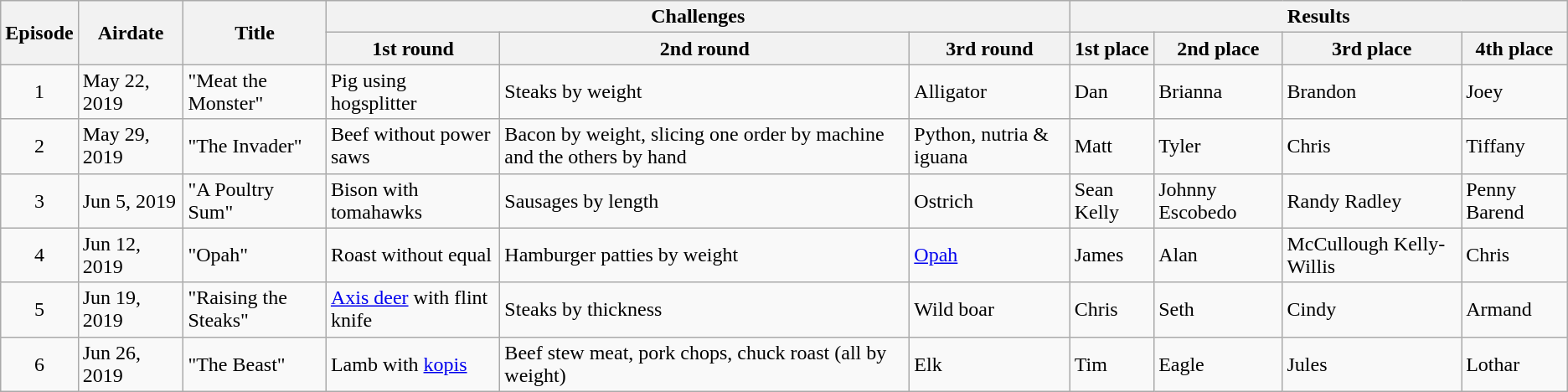<table class="wikitable">
<tr>
<th rowspan="2">Episode</th>
<th rowspan="2">Airdate</th>
<th rowspan="2">Title</th>
<th colspan="3">Challenges</th>
<th colspan="4">Results</th>
</tr>
<tr>
<th>1st round</th>
<th>2nd round</th>
<th>3rd round</th>
<th>1st place</th>
<th>2nd place</th>
<th>3rd place</th>
<th>4th place</th>
</tr>
<tr>
<td align=center>1</td>
<td>May 22, 2019</td>
<td>"Meat the Monster"</td>
<td>Pig using hogsplitter</td>
<td>Steaks by weight</td>
<td>Alligator</td>
<td>Dan</td>
<td>Brianna</td>
<td>Brandon</td>
<td>Joey</td>
</tr>
<tr>
<td align=center>2</td>
<td>May 29, 2019</td>
<td>"The Invader"</td>
<td>Beef without power saws</td>
<td>Bacon by weight, slicing one order by machine and the others by hand</td>
<td>Python, nutria & iguana</td>
<td>Matt</td>
<td>Tyler</td>
<td>Chris</td>
<td>Tiffany</td>
</tr>
<tr>
<td align=center>3</td>
<td>Jun 5, 2019</td>
<td>"A Poultry Sum"</td>
<td>Bison with tomahawks</td>
<td>Sausages by length</td>
<td>Ostrich</td>
<td>Sean Kelly</td>
<td>Johnny Escobedo</td>
<td>Randy Radley</td>
<td>Penny Barend</td>
</tr>
<tr>
<td align=center>4</td>
<td>Jun 12, 2019</td>
<td>"Opah"</td>
<td>Roast without equal</td>
<td>Hamburger patties by weight</td>
<td><a href='#'>Opah</a></td>
<td>James</td>
<td>Alan</td>
<td>McCullough Kelly-Willis</td>
<td>Chris</td>
</tr>
<tr>
<td align=center>5</td>
<td>Jun 19, 2019</td>
<td>"Raising the Steaks"</td>
<td><a href='#'>Axis deer</a> with flint knife</td>
<td>Steaks by thickness</td>
<td>Wild boar</td>
<td>Chris</td>
<td>Seth</td>
<td>Cindy</td>
<td>Armand</td>
</tr>
<tr>
<td align=center>6</td>
<td>Jun 26, 2019</td>
<td>"The Beast"</td>
<td>Lamb with <a href='#'>kopis</a></td>
<td>Beef stew meat, pork chops, chuck roast (all by weight)</td>
<td>Elk</td>
<td>Tim</td>
<td>Eagle</td>
<td>Jules</td>
<td>Lothar</td>
</tr>
</table>
